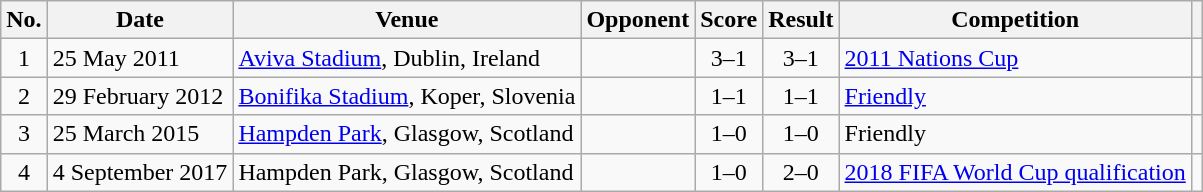<table class="wikitable sortable">
<tr>
<th scope="col">No.</th>
<th scope="col">Date</th>
<th scope="col">Venue</th>
<th scope="col">Opponent</th>
<th scope="col">Score</th>
<th scope="col">Result</th>
<th scope="col">Competition</th>
<th scope="col" class="unsortable"></th>
</tr>
<tr>
<td style="text-align:center">1</td>
<td>25 May 2011</td>
<td><a href='#'>Aviva Stadium</a>, Dublin, Ireland</td>
<td></td>
<td style="text-align:center">3–1</td>
<td style="text-align:center">3–1</td>
<td><a href='#'>2011 Nations Cup</a></td>
<td></td>
</tr>
<tr>
<td style="text-align:center">2</td>
<td>29 February 2012</td>
<td><a href='#'>Bonifika Stadium</a>, Koper, Slovenia</td>
<td></td>
<td style="text-align:center">1–1</td>
<td style="text-align:center">1–1</td>
<td><a href='#'>Friendly</a></td>
<td></td>
</tr>
<tr>
<td style="text-align:center">3</td>
<td>25 March 2015</td>
<td><a href='#'>Hampden Park</a>, Glasgow, Scotland</td>
<td></td>
<td style="text-align:center">1–0</td>
<td style="text-align:center">1–0</td>
<td>Friendly</td>
<td></td>
</tr>
<tr>
<td style="text-align:center">4</td>
<td>4 September 2017</td>
<td>Hampden Park, Glasgow, Scotland</td>
<td></td>
<td style="text-align:center">1–0</td>
<td style="text-align:center">2–0</td>
<td><a href='#'>2018 FIFA World Cup qualification</a></td>
<td></td>
</tr>
</table>
